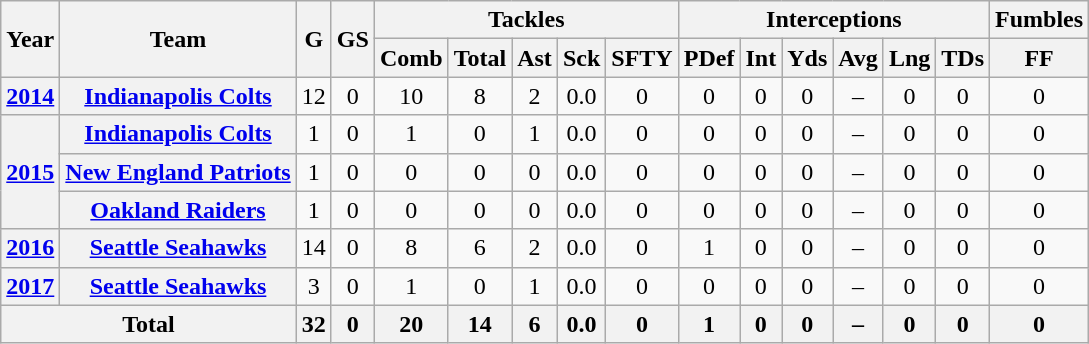<table class="wikitable" style="text-align: center;">
<tr>
<th rowspan="2">Year</th>
<th rowspan="2">Team</th>
<th rowspan="2">G</th>
<th rowspan="2">GS</th>
<th colspan="5">Tackles</th>
<th colspan="6">Interceptions</th>
<th colspan="4">Fumbles</th>
</tr>
<tr>
<th>Comb</th>
<th>Total</th>
<th>Ast</th>
<th>Sck</th>
<th>SFTY</th>
<th>PDef</th>
<th>Int</th>
<th>Yds</th>
<th>Avg</th>
<th>Lng</th>
<th>TDs</th>
<th>FF</th>
</tr>
<tr>
<th><a href='#'>2014</a></th>
<th><a href='#'>Indianapolis Colts</a></th>
<td>12</td>
<td>0</td>
<td>10</td>
<td>8</td>
<td>2</td>
<td>0.0</td>
<td>0</td>
<td>0</td>
<td>0</td>
<td>0</td>
<td>–</td>
<td>0</td>
<td>0</td>
<td>0</td>
</tr>
<tr>
<th rowspan="3"><a href='#'>2015</a></th>
<th><a href='#'>Indianapolis Colts</a></th>
<td>1</td>
<td>0</td>
<td>1</td>
<td>0</td>
<td>1</td>
<td>0.0</td>
<td>0</td>
<td>0</td>
<td>0</td>
<td>0</td>
<td>–</td>
<td>0</td>
<td>0</td>
<td>0</td>
</tr>
<tr>
<th><a href='#'>New England Patriots</a></th>
<td>1</td>
<td>0</td>
<td>0</td>
<td>0</td>
<td>0</td>
<td>0.0</td>
<td>0</td>
<td>0</td>
<td>0</td>
<td>0</td>
<td>–</td>
<td>0</td>
<td>0</td>
<td>0</td>
</tr>
<tr>
<th><a href='#'>Oakland Raiders</a></th>
<td>1</td>
<td>0</td>
<td>0</td>
<td>0</td>
<td>0</td>
<td>0.0</td>
<td>0</td>
<td>0</td>
<td>0</td>
<td>0</td>
<td>–</td>
<td>0</td>
<td>0</td>
<td>0</td>
</tr>
<tr>
<th><a href='#'>2016</a></th>
<th><a href='#'>Seattle Seahawks</a></th>
<td>14</td>
<td>0</td>
<td>8</td>
<td>6</td>
<td>2</td>
<td>0.0</td>
<td>0</td>
<td>1</td>
<td>0</td>
<td>0</td>
<td>–</td>
<td>0</td>
<td>0</td>
<td>0</td>
</tr>
<tr>
<th><a href='#'>2017</a></th>
<th><a href='#'>Seattle Seahawks</a></th>
<td>3</td>
<td>0</td>
<td>1</td>
<td>0</td>
<td>1</td>
<td>0.0</td>
<td>0</td>
<td>0</td>
<td>0</td>
<td>0</td>
<td>–</td>
<td>0</td>
<td>0</td>
<td>0</td>
</tr>
<tr>
<th colspan="2">Total</th>
<th>32</th>
<th>0</th>
<th>20</th>
<th>14</th>
<th>6</th>
<th>0.0</th>
<th>0</th>
<th>1</th>
<th>0</th>
<th>0</th>
<th>–</th>
<th>0</th>
<th>0</th>
<th>0</th>
</tr>
</table>
